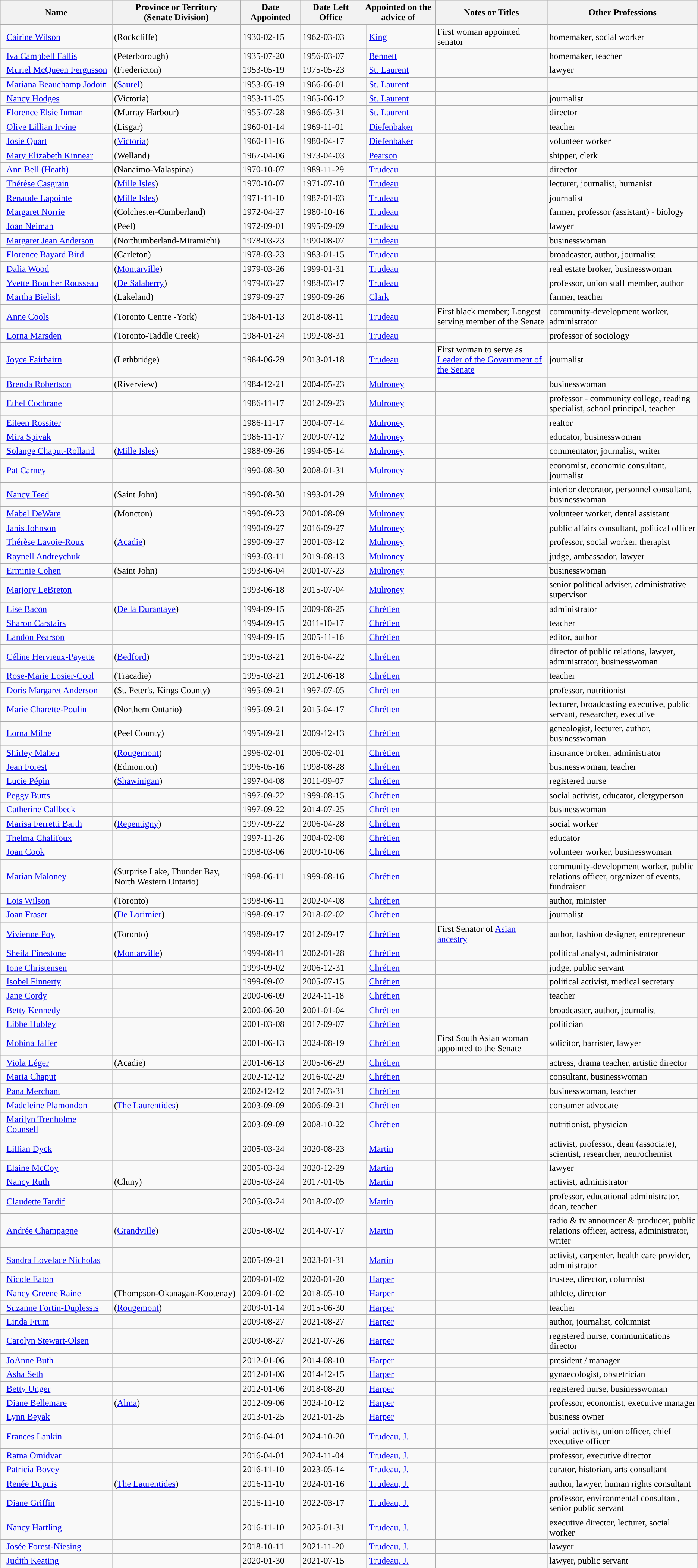<table class="wikitable sortable sticky-header">
<tr>
<th colspan=2 style="min-width:12em;">Name</th>
<th style="min-width:10em;">Province or Territory <br> (Senate Division)</th>
<th style="min-width:6em;">Date Appointed</th>
<th style="min-width:6em;">Date Left Office</th>
<th colspan=2 style="min-width:6em;">Appointed on the advice of</th>
<th style="min-width:2em;">Notes or Titles</th>
<th style="min-width:2em;">Other Professions</th>
</tr>
<tr>
<td style="background:"></td>
<td><a href='#'>Cairine Wilson</a></td>
<td> (Rockcliffe)</td>
<td>1930-02-15</td>
<td>1962-03-03</td>
<td style="background:"></td>
<td><a href='#'>King</a></td>
<td>First woman appointed senator</td>
<td>homemaker, social worker</td>
</tr>
<tr>
<td style="background:"></td>
<td><a href='#'>Iva Campbell Fallis</a></td>
<td> (Peterborough)</td>
<td>1935-07-20</td>
<td>1956-03-07</td>
<td style="background:"></td>
<td><a href='#'>Bennett</a></td>
<td></td>
<td>homemaker, teacher</td>
</tr>
<tr>
<td style="background:"></td>
<td><a href='#'>Muriel McQueen Fergusson</a></td>
<td> (Fredericton)</td>
<td>1953-05-19</td>
<td>1975-05-23</td>
<td style="background:"></td>
<td><a href='#'>St. Laurent</a></td>
<td></td>
<td>lawyer</td>
</tr>
<tr>
<td style="background:"></td>
<td><a href='#'>Mariana Beauchamp Jodoin</a></td>
<td> (<a href='#'>Saurel</a>)</td>
<td>1953-05-19</td>
<td>1966-06-01</td>
<td style="background:"></td>
<td><a href='#'>St. Laurent</a></td>
<td></td>
<td></td>
</tr>
<tr>
<td style="background:"></td>
<td><a href='#'>Nancy Hodges</a></td>
<td> (Victoria)</td>
<td>1953-11-05</td>
<td>1965-06-12</td>
<td style="background:"></td>
<td><a href='#'>St. Laurent</a></td>
<td></td>
<td>journalist</td>
</tr>
<tr>
<td style="background:"></td>
<td><a href='#'>Florence Elsie Inman</a></td>
<td> (Murray Harbour)</td>
<td>1955-07-28</td>
<td>1986-05-31</td>
<td style="background:"></td>
<td><a href='#'>St. Laurent</a></td>
<td></td>
<td>director</td>
</tr>
<tr>
<td style="background:"></td>
<td><a href='#'>Olive Lillian Irvine</a></td>
<td> (Lisgar)</td>
<td>1960-01-14</td>
<td>1969-11-01</td>
<td style="background:"></td>
<td><a href='#'>Diefenbaker</a></td>
<td></td>
<td>teacher</td>
</tr>
<tr>
<td style="background:"></td>
<td><a href='#'>Josie Quart</a></td>
<td> (<a href='#'>Victoria</a>)</td>
<td>1960-11-16</td>
<td>1980-04-17</td>
<td style="background:"></td>
<td><a href='#'>Diefenbaker</a></td>
<td></td>
<td>volunteer worker</td>
</tr>
<tr>
<td style="background:"></td>
<td><a href='#'>Mary Elizabeth Kinnear</a></td>
<td> (Welland)</td>
<td>1967-04-06</td>
<td>1973-04-03</td>
<td style="background:"></td>
<td><a href='#'>Pearson</a></td>
<td></td>
<td>shipper, clerk</td>
</tr>
<tr>
<td style="background:"></td>
<td><a href='#'>Ann Bell (Heath)</a></td>
<td> (Nanaimo-Malaspina)</td>
<td>1970-10-07</td>
<td>1989-11-29</td>
<td style="background:"></td>
<td><a href='#'>Trudeau</a></td>
<td></td>
<td>director</td>
</tr>
<tr>
<td style="background:"></td>
<td><a href='#'>Thérèse Casgrain</a></td>
<td> (<a href='#'>Mille Isles</a>)</td>
<td>1970-10-07</td>
<td>1971-07-10</td>
<td style="background:"></td>
<td><a href='#'>Trudeau</a></td>
<td></td>
<td>lecturer, journalist, humanist</td>
</tr>
<tr>
<td style="background:"></td>
<td><a href='#'>Renaude Lapointe</a></td>
<td> (<a href='#'>Mille Isles</a>)</td>
<td>1971-11-10</td>
<td>1987-01-03</td>
<td style="background:"></td>
<td><a href='#'>Trudeau</a></td>
<td></td>
<td>journalist</td>
</tr>
<tr>
<td style="background:"></td>
<td><a href='#'>Margaret Norrie</a></td>
<td> (Colchester-Cumberland)</td>
<td>1972-04-27</td>
<td>1980-10-16</td>
<td style="background:"></td>
<td><a href='#'>Trudeau</a></td>
<td></td>
<td>farmer, professor (assistant) - biology</td>
</tr>
<tr>
<td style="background:"></td>
<td><a href='#'>Joan Neiman</a></td>
<td> (Peel)</td>
<td>1972-09-01</td>
<td>1995-09-09</td>
<td style="background:"></td>
<td><a href='#'>Trudeau</a></td>
<td></td>
<td>lawyer</td>
</tr>
<tr>
<td style="background:"></td>
<td><a href='#'>Margaret Jean Anderson</a></td>
<td> (Northumberland-Miramichi)</td>
<td>1978-03-23</td>
<td>1990-08-07</td>
<td style="background:"></td>
<td><a href='#'>Trudeau</a></td>
<td></td>
<td>businesswoman</td>
</tr>
<tr>
<td style="background:"></td>
<td><a href='#'>Florence Bayard Bird</a></td>
<td> (Carleton)</td>
<td>1978-03-23</td>
<td>1983-01-15</td>
<td style="background:"></td>
<td><a href='#'>Trudeau</a></td>
<td></td>
<td>broadcaster, author, journalist</td>
</tr>
<tr>
<td style="background:"></td>
<td><a href='#'>Dalia Wood</a></td>
<td> (<a href='#'>Montarville</a>)</td>
<td>1979-03-26</td>
<td>1999-01-31</td>
<td style="background:"></td>
<td><a href='#'>Trudeau</a></td>
<td></td>
<td>real estate broker, businesswoman</td>
</tr>
<tr>
<td style="background:"></td>
<td><a href='#'>Yvette Boucher Rousseau</a></td>
<td> (<a href='#'>De Salaberry</a>)</td>
<td>1979-03-27</td>
<td>1988-03-17</td>
<td style="background:"></td>
<td><a href='#'>Trudeau</a></td>
<td></td>
<td>professor, union staff member, author</td>
</tr>
<tr>
<td style="background:"></td>
<td><a href='#'>Martha Bielish</a></td>
<td> (Lakeland)</td>
<td>1979-09-27</td>
<td>1990-09-26</td>
<td style="background:"></td>
<td><a href='#'>Clark</a></td>
<td></td>
<td>farmer, teacher</td>
</tr>
<tr>
<td style="background:"></td>
<td><a href='#'>Anne Cools</a></td>
<td> (Toronto Centre -York)</td>
<td>1984-01-13</td>
<td>2018-08-11</td>
<td style="background:"></td>
<td><a href='#'>Trudeau</a></td>
<td>First black member; Longest serving member of the Senate</td>
<td>community-development worker, administrator</td>
</tr>
<tr>
<td style="background:"></td>
<td><a href='#'>Lorna Marsden</a></td>
<td> (Toronto-Taddle Creek)</td>
<td>1984-01-24</td>
<td>1992-08-31</td>
<td style="background:"></td>
<td><a href='#'>Trudeau</a></td>
<td></td>
<td>professor of sociology</td>
</tr>
<tr>
<td style="background:"></td>
<td><a href='#'>Joyce Fairbairn</a></td>
<td> (Lethbridge)</td>
<td>1984-06-29</td>
<td>2013-01-18</td>
<td style="background:"></td>
<td><a href='#'>Trudeau</a></td>
<td>First woman to serve as <a href='#'>Leader of the Government of the Senate</a></ref></td>
<td>journalist</td>
</tr>
<tr>
<td style="background:"></td>
<td><a href='#'>Brenda Robertson</a></td>
<td> (Riverview)</td>
<td>1984-12-21</td>
<td>2004-05-23</td>
<td style="background:"></td>
<td><a href='#'>Mulroney</a></td>
<td></td>
<td>businesswoman</td>
</tr>
<tr>
<td style="background:"></td>
<td><a href='#'>Ethel Cochrane</a></td>
<td></td>
<td>1986-11-17</td>
<td>2012-09-23</td>
<td style="background:"></td>
<td><a href='#'>Mulroney</a></td>
<td></td>
<td>professor - community college, reading specialist, school principal, teacher</td>
</tr>
<tr>
<td style="background:"></td>
<td><a href='#'>Eileen Rossiter</a></td>
<td></td>
<td>1986-11-17</td>
<td>2004-07-14</td>
<td style="background:"></td>
<td><a href='#'>Mulroney</a></td>
<td></td>
<td>realtor</td>
</tr>
<tr>
<td style="background:"></td>
<td><a href='#'>Mira Spivak</a></td>
<td></td>
<td>1986-11-17</td>
<td>2009-07-12</td>
<td style="background:"></td>
<td><a href='#'>Mulroney</a></td>
<td></td>
<td>educator, businesswoman</td>
</tr>
<tr>
<td style="background:"></td>
<td><a href='#'>Solange Chaput-Rolland</a></td>
<td> (<a href='#'>Mille Isles</a>)</td>
<td>1988-09-26</td>
<td>1994-05-14</td>
<td style="background:"></td>
<td><a href='#'>Mulroney</a></td>
<td></td>
<td>commentator, journalist, writer</td>
</tr>
<tr>
<td style="background:"></td>
<td><a href='#'>Pat Carney</a></td>
<td></td>
<td>1990-08-30</td>
<td>2008-01-31</td>
<td style="background:"></td>
<td><a href='#'>Mulroney</a></td>
<td></td>
<td>economist, economic consultant, journalist</td>
</tr>
<tr>
<td style="background:"></td>
<td><a href='#'>Nancy Teed</a></td>
<td> (Saint John)</td>
<td>1990-08-30</td>
<td>1993-01-29</td>
<td style="background:"></td>
<td><a href='#'>Mulroney</a></td>
<td></td>
<td>interior decorator, personnel consultant, businesswoman</td>
</tr>
<tr>
<td style="background:"></td>
<td><a href='#'>Mabel DeWare</a></td>
<td> (Moncton)</td>
<td>1990-09-23</td>
<td>2001-08-09</td>
<td style="background:"></td>
<td><a href='#'>Mulroney</a></td>
<td></td>
<td>volunteer worker, dental assistant</td>
</tr>
<tr>
<td style="background:"></td>
<td><a href='#'>Janis Johnson</a></td>
<td></td>
<td>1990-09-27</td>
<td>2016-09-27</td>
<td style="background:"></td>
<td><a href='#'>Mulroney</a></td>
<td></td>
<td>public affairs consultant, political officer</td>
</tr>
<tr>
<td style="background:"></td>
<td><a href='#'>Thérèse Lavoie-Roux</a></td>
<td> (<a href='#'>Acadie</a>)</td>
<td>1990-09-27</td>
<td>2001-03-12</td>
<td style="background:"></td>
<td><a href='#'>Mulroney</a></td>
<td></td>
<td>professor, social worker, therapist</td>
</tr>
<tr>
<td style="background:"></td>
<td><a href='#'>Raynell Andreychuk</a></td>
<td></td>
<td>1993-03-11</td>
<td>2019-08-13</td>
<td style="background:"></td>
<td><a href='#'>Mulroney</a></td>
<td></td>
<td>judge, ambassador, lawyer</td>
</tr>
<tr>
<td style="background:"></td>
<td><a href='#'>Erminie Cohen</a></td>
<td> (Saint John)</td>
<td>1993-06-04</td>
<td>2001-07-23</td>
<td style="background:"></td>
<td><a href='#'>Mulroney</a></td>
<td></td>
<td>businesswoman</td>
</tr>
<tr>
<td style="background:"></td>
<td><a href='#'>Marjory LeBreton</a></td>
<td></td>
<td>1993-06-18</td>
<td>2015-07-04</td>
<td style="background:"></td>
<td><a href='#'>Mulroney</a></td>
<td></td>
<td>senior political adviser, administrative supervisor</td>
</tr>
<tr>
<td style="background:"></td>
<td><a href='#'>Lise Bacon</a></td>
<td> (<a href='#'>De la Durantaye</a>)</td>
<td>1994-09-15</td>
<td>2009-08-25</td>
<td style="background:"></td>
<td><a href='#'>Chrétien</a></td>
<td></td>
<td>administrator</td>
</tr>
<tr>
<td style="background:"></td>
<td><a href='#'>Sharon Carstairs</a></td>
<td></td>
<td>1994-09-15</td>
<td>2011-10-17</td>
<td style="background:"></td>
<td><a href='#'>Chrétien</a></td>
<td></td>
<td>teacher</td>
</tr>
<tr>
<td style="background:"></td>
<td><a href='#'>Landon Pearson</a></td>
<td></td>
<td>1994-09-15</td>
<td>2005-11-16</td>
<td style="background:"></td>
<td><a href='#'>Chrétien</a></td>
<td></td>
<td>editor, author</td>
</tr>
<tr>
<td style="background:"></td>
<td><a href='#'>Céline Hervieux-Payette</a></td>
<td> (<a href='#'>Bedford</a>)</td>
<td>1995-03-21</td>
<td>2016-04-22</td>
<td style="background:"></td>
<td><a href='#'>Chrétien</a></td>
<td></td>
<td>director of public relations, lawyer, administrator, businesswoman</td>
</tr>
<tr>
<td style="background:"></td>
<td><a href='#'>Rose-Marie Losier-Cool</a></td>
<td> (Tracadie)</td>
<td>1995-03-21</td>
<td>2012-06-18</td>
<td style="background:"></td>
<td><a href='#'>Chrétien</a></td>
<td></td>
<td>teacher</td>
</tr>
<tr>
<td style="background:"></td>
<td><a href='#'>Doris Margaret Anderson</a></td>
<td> (St. Peter's, Kings County)</td>
<td>1995-09-21</td>
<td>1997-07-05</td>
<td style="background:"></td>
<td><a href='#'>Chrétien</a></td>
<td></td>
<td>professor, nutritionist</td>
</tr>
<tr>
<td style="background:"></td>
<td><a href='#'>Marie Charette-Poulin</a></td>
<td> (Northern Ontario)</td>
<td>1995-09-21</td>
<td>2015-04-17</td>
<td style="background:"></td>
<td><a href='#'>Chrétien</a></td>
<td></td>
<td>lecturer, broadcasting executive, public servant, researcher, executive</td>
</tr>
<tr>
<td style="background:"></td>
<td><a href='#'>Lorna Milne</a></td>
<td> (Peel County)</td>
<td>1995-09-21</td>
<td>2009-12-13</td>
<td style="background:"></td>
<td><a href='#'>Chrétien</a></td>
<td></td>
<td>genealogist, lecturer, author, businesswoman</td>
</tr>
<tr>
<td style="background:"></td>
<td><a href='#'>Shirley Maheu</a></td>
<td> (<a href='#'>Rougemont</a>)</td>
<td>1996-02-01</td>
<td>2006-02-01</td>
<td style="background:"></td>
<td><a href='#'>Chrétien</a></td>
<td></td>
<td>insurance broker, administrator</td>
</tr>
<tr>
<td style="background:"></td>
<td><a href='#'>Jean Forest</a></td>
<td> (Edmonton)</td>
<td>1996-05-16</td>
<td>1998-08-28</td>
<td style="background:"></td>
<td><a href='#'>Chrétien</a></td>
<td></td>
<td>businesswoman, teacher</td>
</tr>
<tr>
<td style="background:"></td>
<td><a href='#'>Lucie Pépin</a></td>
<td> (<a href='#'>Shawinigan</a>)</td>
<td>1997-04-08</td>
<td>2011-09-07</td>
<td style="background:"></td>
<td><a href='#'>Chrétien</a></td>
<td></td>
<td>registered nurse</td>
</tr>
<tr>
<td style="background:"></td>
<td><a href='#'>Peggy Butts</a></td>
<td></td>
<td>1997-09-22</td>
<td>1999-08-15</td>
<td style="background:"></td>
<td><a href='#'>Chrétien</a></td>
<td></td>
<td>social activist, educator, clergyperson</td>
</tr>
<tr>
<td style="background:"></td>
<td><a href='#'>Catherine Callbeck</a></td>
<td></td>
<td>1997-09-22</td>
<td>2014-07-25</td>
<td style="background:"></td>
<td><a href='#'>Chrétien</a></td>
<td></td>
<td>businesswoman</td>
</tr>
<tr>
<td style="background:"></td>
<td><a href='#'>Marisa Ferretti Barth</a></td>
<td> (<a href='#'>Repentigny</a>)</td>
<td>1997-09-22</td>
<td>2006-04-28</td>
<td style="background:"></td>
<td><a href='#'>Chrétien</a></td>
<td></td>
<td>social worker</td>
</tr>
<tr>
<td style="background:"></td>
<td><a href='#'>Thelma Chalifoux</a></td>
<td></td>
<td>1997-11-26</td>
<td>2004-02-08</td>
<td style="background:"></td>
<td><a href='#'>Chrétien</a></td>
<td></td>
<td>educator</td>
</tr>
<tr>
<td style="background:"></td>
<td><a href='#'>Joan Cook</a></td>
<td></td>
<td>1998-03-06</td>
<td>2009-10-06</td>
<td style="background:"></td>
<td><a href='#'>Chrétien</a></td>
<td></td>
<td>volunteer worker, businesswoman</td>
</tr>
<tr>
<td style="background:"></td>
<td><a href='#'>Marian Maloney</a></td>
<td> (Surprise Lake, Thunder Bay, North Western Ontario)</td>
<td>1998-06-11</td>
<td>1999-08-16</td>
<td style="background:"></td>
<td><a href='#'>Chrétien</a></td>
<td></td>
<td>community-development worker, public relations officer, organizer of events, fundraiser</td>
</tr>
<tr>
<td style="background:"></td>
<td><a href='#'>Lois Wilson</a></td>
<td> (Toronto)</td>
<td>1998-06-11</td>
<td>2002-04-08</td>
<td style="background:"></td>
<td><a href='#'>Chrétien</a></td>
<td></td>
<td>author, minister</td>
</tr>
<tr>
<td style="background:"></td>
<td><a href='#'>Joan Fraser</a></td>
<td> (<a href='#'>De Lorimier</a>)</td>
<td>1998-09-17</td>
<td>2018-02-02</td>
<td style="background:"></td>
<td><a href='#'>Chrétien</a></td>
<td></td>
<td>journalist</td>
</tr>
<tr>
<td style="background:"></td>
<td><a href='#'>Vivienne Poy</a></td>
<td> (Toronto)</td>
<td>1998-09-17</td>
<td>2012-09-17</td>
<td style="background:"></td>
<td><a href='#'>Chrétien</a></td>
<td>First Senator of <a href='#'>Asian ancestry</a></ref></td>
<td>author, fashion designer, entrepreneur</td>
</tr>
<tr>
<td style="background:"></td>
<td><a href='#'>Sheila Finestone</a></td>
<td> (<a href='#'>Montarville</a>)</td>
<td>1999-08-11</td>
<td>2002-01-28</td>
<td style="background:"></td>
<td><a href='#'>Chrétien</a></td>
<td></td>
<td>political analyst, administrator</td>
</tr>
<tr>
<td style="background:"></td>
<td><a href='#'>Ione Christensen</a></td>
<td></td>
<td>1999-09-02</td>
<td>2006-12-31</td>
<td style="background:"></td>
<td><a href='#'>Chrétien</a></td>
<td></td>
<td>judge, public servant</td>
</tr>
<tr>
<td style="background:"></td>
<td><a href='#'>Isobel Finnerty</a></td>
<td></td>
<td>1999-09-02</td>
<td>2005-07-15</td>
<td style="background:"></td>
<td><a href='#'>Chrétien</a></td>
<td></td>
<td>political activist, medical secretary</td>
</tr>
<tr>
<td style="background:"></td>
<td><a href='#'>Jane Cordy</a></td>
<td></td>
<td>2000-06-09</td>
<td>2024-11-18</td>
<td style="background:"></td>
<td><a href='#'>Chrétien</a></td>
<td></td>
<td>teacher</td>
</tr>
<tr>
<td style="background:"></td>
<td><a href='#'>Betty Kennedy</a></td>
<td></td>
<td>2000-06-20</td>
<td>2001-01-04</td>
<td style="background:"></td>
<td><a href='#'>Chrétien</a></td>
<td></td>
<td>broadcaster, author, journalist</td>
</tr>
<tr>
<td style="background:"></td>
<td><a href='#'>Libbe Hubley</a></td>
<td></td>
<td>2001-03-08</td>
<td>2017-09-07</td>
<td style="background:"></td>
<td><a href='#'>Chrétien</a></td>
<td></td>
<td>politician</td>
</tr>
<tr>
<td style="background:"></td>
<td><a href='#'>Mobina Jaffer</a></td>
<td></td>
<td>2001-06-13</td>
<td>2024-08-19</td>
<td style="background:"></td>
<td><a href='#'>Chrétien</a></td>
<td>First South Asian woman appointed to the Senate</td>
<td>solicitor, barrister, lawyer</td>
</tr>
<tr>
<td style="background:"></td>
<td><a href='#'>Viola Léger</a></td>
<td> (Acadie)</td>
<td>2001-06-13</td>
<td>2005-06-29</td>
<td style="background:"></td>
<td><a href='#'>Chrétien</a></td>
<td></td>
<td>actress, drama teacher, artistic director</td>
</tr>
<tr>
<td style="background:"></td>
<td><a href='#'>Maria Chaput</a></td>
<td></td>
<td>2002-12-12</td>
<td>2016-02-29</td>
<td style="background:"></td>
<td><a href='#'>Chrétien</a></td>
<td></td>
<td>consultant, businesswoman</td>
</tr>
<tr>
<td style="background:"></td>
<td><a href='#'>Pana Merchant</a></td>
<td></td>
<td>2002-12-12</td>
<td>2017-03-31</td>
<td style="background:"></td>
<td><a href='#'>Chrétien</a></td>
<td></td>
<td>businesswoman, teacher</td>
</tr>
<tr>
<td style="background:"></td>
<td><a href='#'>Madeleine Plamondon</a></td>
<td> (<a href='#'>The Laurentides</a>)</td>
<td>2003-09-09</td>
<td>2006-09-21</td>
<td style="background:"></td>
<td><a href='#'>Chrétien</a></td>
<td></td>
<td>consumer advocate</td>
</tr>
<tr>
<td style="background:"></td>
<td><a href='#'>Marilyn Trenholme Counsell</a></td>
<td></td>
<td>2003-09-09</td>
<td>2008-10-22</td>
<td style="background:"></td>
<td><a href='#'>Chrétien</a></td>
<td></td>
<td>nutritionist, physician</td>
</tr>
<tr>
<td style="background:"></td>
<td><a href='#'>Lillian Dyck</a></td>
<td></td>
<td>2005-03-24</td>
<td>2020-08-23</td>
<td style="background:"></td>
<td><a href='#'>Martin</a></td>
<td></td>
<td>activist, professor, dean (associate), scientist, researcher, neurochemist</td>
</tr>
<tr>
<td style="background:"></td>
<td><a href='#'>Elaine McCoy</a></td>
<td></td>
<td>2005-03-24</td>
<td>2020-12-29</td>
<td style="background:"></td>
<td><a href='#'>Martin</a></td>
<td></td>
<td>lawyer</td>
</tr>
<tr>
<td style="background:"></td>
<td><a href='#'>Nancy Ruth</a></td>
<td> (Cluny)</td>
<td>2005-03-24</td>
<td>2017-01-05</td>
<td style="background:"></td>
<td><a href='#'>Martin</a></td>
<td></td>
<td>activist, administrator</td>
</tr>
<tr>
<td style="background:"></td>
<td><a href='#'>Claudette Tardif</a></td>
<td></td>
<td>2005-03-24</td>
<td>2018-02-02</td>
<td style="background:"></td>
<td><a href='#'>Martin</a></td>
<td></td>
<td>professor, educational administrator, dean, teacher</td>
</tr>
<tr>
<td style="background:"></td>
<td><a href='#'>Andrée Champagne</a></td>
<td> (<a href='#'>Grandville</a>)</td>
<td>2005-08-02</td>
<td>2014-07-17</td>
<td style="background:"></td>
<td><a href='#'>Martin</a></td>
<td></td>
<td>radio & tv announcer & producer, public relations officer, actress, administrator, writer</td>
</tr>
<tr>
<td style="background:"></td>
<td><a href='#'>Sandra Lovelace Nicholas</a></td>
<td></td>
<td>2005-09-21</td>
<td>2023-01-31</td>
<td style="background:"></td>
<td><a href='#'>Martin</a></td>
<td></td>
<td>activist, carpenter, health care provider, administrator</td>
</tr>
<tr>
<td style="background:"></td>
<td><a href='#'>Nicole Eaton</a></td>
<td></td>
<td>2009-01-02</td>
<td>2020-01-20</td>
<td style="background:"></td>
<td><a href='#'>Harper</a></td>
<td></td>
<td>trustee, director, columnist</td>
</tr>
<tr>
<td style="background:"></td>
<td><a href='#'>Nancy Greene Raine</a></td>
<td> (Thompson-Okanagan-Kootenay)</td>
<td>2009-01-02</td>
<td>2018-05-10</td>
<td style="background:"></td>
<td><a href='#'>Harper</a></td>
<td></td>
<td>athlete, director</td>
</tr>
<tr>
<td style="background:"></td>
<td><a href='#'>Suzanne Fortin-Duplessis</a></td>
<td> (<a href='#'>Rougemont</a>)</td>
<td>2009-01-14</td>
<td>2015-06-30</td>
<td style="background:"></td>
<td><a href='#'>Harper</a></td>
<td></td>
<td>teacher</td>
</tr>
<tr>
<td style="background:"></td>
<td><a href='#'>Linda Frum</a></td>
<td></td>
<td>2009-08-27</td>
<td>2021-08-27</td>
<td style="background:"></td>
<td><a href='#'>Harper</a></td>
<td></td>
<td>author, journalist, columnist</td>
</tr>
<tr>
<td style="background:"></td>
<td><a href='#'>Carolyn Stewart-Olsen</a></td>
<td></td>
<td>2009-08-27</td>
<td>2021-07-26</td>
<td style="background:"></td>
<td><a href='#'>Harper</a></td>
<td></td>
<td>registered nurse, communications director</td>
</tr>
<tr>
<td style="background:"></td>
<td><a href='#'>JoAnne Buth</a></td>
<td></td>
<td>2012-01-06</td>
<td>2014-08-10</td>
<td style="background:"></td>
<td><a href='#'>Harper</a></td>
<td></td>
<td>president / manager</td>
</tr>
<tr>
<td style="background:"></td>
<td><a href='#'>Asha Seth</a></td>
<td></td>
<td>2012-01-06</td>
<td>2014-12-15</td>
<td style="background:"></td>
<td><a href='#'>Harper</a></td>
<td></td>
<td>gynaecologist, obstetrician</td>
</tr>
<tr>
<td style="background:"></td>
<td><a href='#'>Betty Unger</a></td>
<td></td>
<td>2012-01-06</td>
<td>2018-08-20</td>
<td style="background:"></td>
<td><a href='#'>Harper</a></td>
<td></td>
<td>registered nurse, businesswoman</td>
</tr>
<tr>
<td style="background:"></td>
<td><a href='#'>Diane Bellemare</a></td>
<td> (<a href='#'>Alma</a>)</td>
<td>2012-09-06</td>
<td>2024-10-12</td>
<td style="background:"></td>
<td><a href='#'>Harper</a></td>
<td></td>
<td>professor, economist, executive manager</td>
</tr>
<tr>
<td style="background:"></td>
<td><a href='#'>Lynn Beyak</a></td>
<td></td>
<td>2013-01-25</td>
<td>2021-01-25</td>
<td style="background:"></td>
<td><a href='#'>Harper</a></td>
<td></td>
<td>business owner</td>
</tr>
<tr>
<td style="background:"></td>
<td><a href='#'>Frances Lankin</a></td>
<td></td>
<td>2016-04-01</td>
<td>2024-10-20</td>
<td style="background:"></td>
<td><a href='#'>Trudeau, J.</a></td>
<td></td>
<td>social activist, union officer, chief executive officer</td>
</tr>
<tr>
<td style="background:"></td>
<td><a href='#'>Ratna Omidvar</a></td>
<td></td>
<td>2016-04-01</td>
<td>2024-11-04</td>
<td style="background:"></td>
<td><a href='#'>Trudeau, J.</a></td>
<td></td>
<td>professor, executive director</td>
</tr>
<tr>
<td style="background:"></td>
<td><a href='#'>Patricia Bovey</a></td>
<td></td>
<td>2016-11-10</td>
<td>2023-05-14</td>
<td style="background:"></td>
<td><a href='#'>Trudeau, J.</a></td>
<td></td>
<td>curator, historian, arts consultant</td>
</tr>
<tr>
<td style="background:"></td>
<td><a href='#'>Renée Dupuis</a></td>
<td> (<a href='#'>The Laurentides</a>)</td>
<td>2016-11-10</td>
<td>2024-01-16</td>
<td style="background:"></td>
<td><a href='#'>Trudeau, J.</a></td>
<td></td>
<td>author, lawyer, human rights consultant</td>
</tr>
<tr>
<td style="background:"></td>
<td><a href='#'>Diane Griffin</a></td>
<td></td>
<td>2016-11-10</td>
<td>2022-03-17</td>
<td style="background:"></td>
<td><a href='#'>Trudeau, J.</a></td>
<td></td>
<td>professor, environmental consultant, senior public servant</td>
</tr>
<tr>
<td style="background:"></td>
<td><a href='#'>Nancy Hartling</a></td>
<td></td>
<td>2016-11-10</td>
<td>2025-01-31</td>
<td style="background:"></td>
<td><a href='#'>Trudeau, J.</a></td>
<td></td>
<td>executive director, lecturer, social worker</td>
</tr>
<tr>
<td style="background:"></td>
<td><a href='#'>Josée Forest-Niesing</a></td>
<td></td>
<td>2018-10-11</td>
<td>2021-11-20</td>
<td style="background:"></td>
<td><a href='#'>Trudeau, J.</a></td>
<td></td>
<td>lawyer</td>
</tr>
<tr>
<td style="background:"></td>
<td><a href='#'>Judith Keating</a></td>
<td></td>
<td>2020-01-30</td>
<td>2021-07-15</td>
<td style="background:"></td>
<td><a href='#'>Trudeau, J.</a></td>
<td></td>
<td>lawyer, public servant</td>
</tr>
</table>
